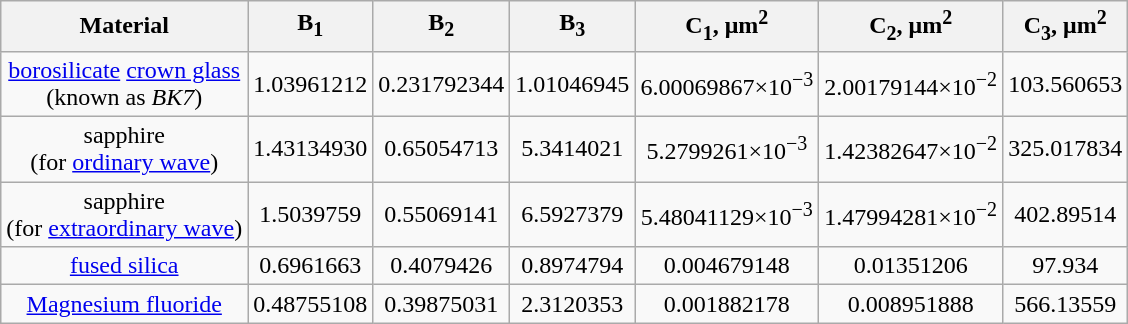<table class="wikitable" style="text-align:center">
<tr>
<th>Material</th>
<th>B<sub>1</sub></th>
<th>B<sub>2</sub></th>
<th>B<sub>3</sub></th>
<th>C<sub>1</sub>, μm<sup>2</sup></th>
<th>C<sub>2</sub>, μm<sup>2</sup></th>
<th>C<sub>3</sub>, μm<sup>2</sup></th>
</tr>
<tr>
<td><a href='#'>borosilicate</a> <a href='#'>crown glass</a><br>(known as <em>BK7</em>)</td>
<td>1.03961212</td>
<td>0.231792344</td>
<td>1.01046945</td>
<td>6.00069867×10<sup>−3</sup></td>
<td>2.00179144×10<sup>−2</sup></td>
<td>103.560653</td>
</tr>
<tr>
<td>sapphire<br>(for <a href='#'>ordinary wave</a>)</td>
<td>1.43134930</td>
<td>0.65054713</td>
<td>5.3414021</td>
<td>5.2799261×10<sup>−3</sup></td>
<td>1.42382647×10<sup>−2</sup></td>
<td>325.017834</td>
</tr>
<tr>
<td>sapphire<br>(for <a href='#'>extraordinary wave</a>)</td>
<td>1.5039759</td>
<td>0.55069141</td>
<td>6.5927379</td>
<td>5.48041129×10<sup>−3</sup></td>
<td>1.47994281×10<sup>−2</sup></td>
<td>402.89514</td>
</tr>
<tr>
<td><a href='#'>fused silica</a></td>
<td>0.6961663</td>
<td>0.4079426</td>
<td>0.8974794</td>
<td>0.004679148</td>
<td>0.01351206</td>
<td>97.934</td>
</tr>
<tr>
<td><a href='#'>Magnesium fluoride</a></td>
<td>0.48755108</td>
<td>0.39875031</td>
<td>2.3120353</td>
<td>0.001882178</td>
<td>0.008951888</td>
<td>566.13559</td>
</tr>
</table>
